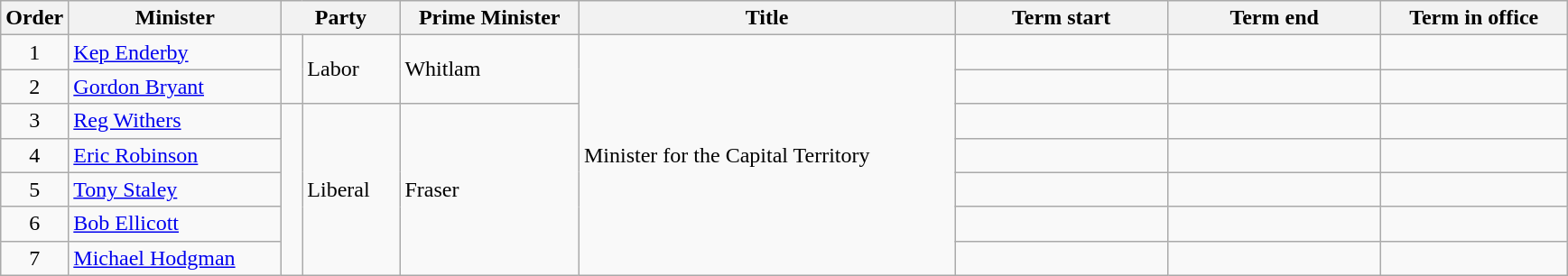<table class="wikitable">
<tr>
<th width=5>Order</th>
<th width=150>Minister</th>
<th width=80 colspan=2>Party</th>
<th width=125>Prime Minister</th>
<th width=270>Title</th>
<th width=150>Term start</th>
<th width=150>Term end</th>
<th width=130>Term in office</th>
</tr>
<tr>
<td align=center>1</td>
<td><a href='#'>Kep Enderby</a></td>
<td rowspan=2 > </td>
<td rowspan=2>Labor</td>
<td rowspan=2>Whitlam</td>
<td rowspan=7>Minister for the Capital Territory</td>
<td align=center></td>
<td align=center></td>
<td align=right></td>
</tr>
<tr>
<td align=center>2</td>
<td><a href='#'>Gordon Bryant</a></td>
<td align=center></td>
<td align=center></td>
<td align=right></td>
</tr>
<tr>
<td align=center>3</td>
<td><a href='#'>Reg Withers</a></td>
<td rowspan=5 > </td>
<td rowspan=5>Liberal</td>
<td rowspan=5>Fraser</td>
<td align=center></td>
<td align=center></td>
<td align=right></td>
</tr>
<tr>
<td align=center>4</td>
<td><a href='#'>Eric Robinson</a></td>
<td align=center></td>
<td align=center></td>
<td align=right></td>
</tr>
<tr>
<td align=center>5</td>
<td><a href='#'>Tony Staley</a></td>
<td align=center></td>
<td align=center></td>
<td align=right></td>
</tr>
<tr>
<td align=center>6</td>
<td><a href='#'>Bob Ellicott</a></td>
<td align=center></td>
<td align=center></td>
<td align=right><strong></strong></td>
</tr>
<tr>
<td align=center>7</td>
<td><a href='#'>Michael Hodgman</a></td>
<td align=center></td>
<td align=center></td>
<td align=right></td>
</tr>
</table>
